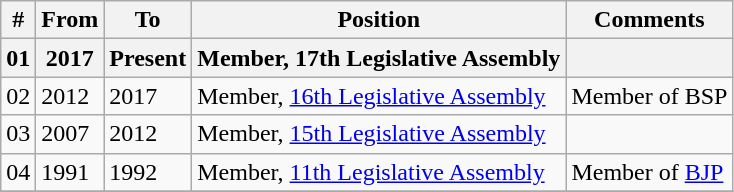<table class="wikitable sortable">
<tr>
<th>#</th>
<th>From</th>
<th>To</th>
<th>Position</th>
<th>Comments</th>
</tr>
<tr>
<th>01</th>
<th>2017</th>
<th>Present</th>
<th>Member, 17th Legislative Assembly</th>
<th></th>
</tr>
<tr>
<td>02</td>
<td>2012</td>
<td>2017</td>
<td>Member, <a href='#'>16th Legislative Assembly</a></td>
<td>Member of BSP</td>
</tr>
<tr>
<td>03</td>
<td>2007</td>
<td>2012</td>
<td>Member, <a href='#'>15th Legislative Assembly</a></td>
<td></td>
</tr>
<tr>
<td>04</td>
<td>1991</td>
<td>1992</td>
<td>Member, <a href='#'>11th Legislative Assembly</a></td>
<td>Member of <a href='#'>BJP</a></td>
</tr>
<tr>
</tr>
</table>
